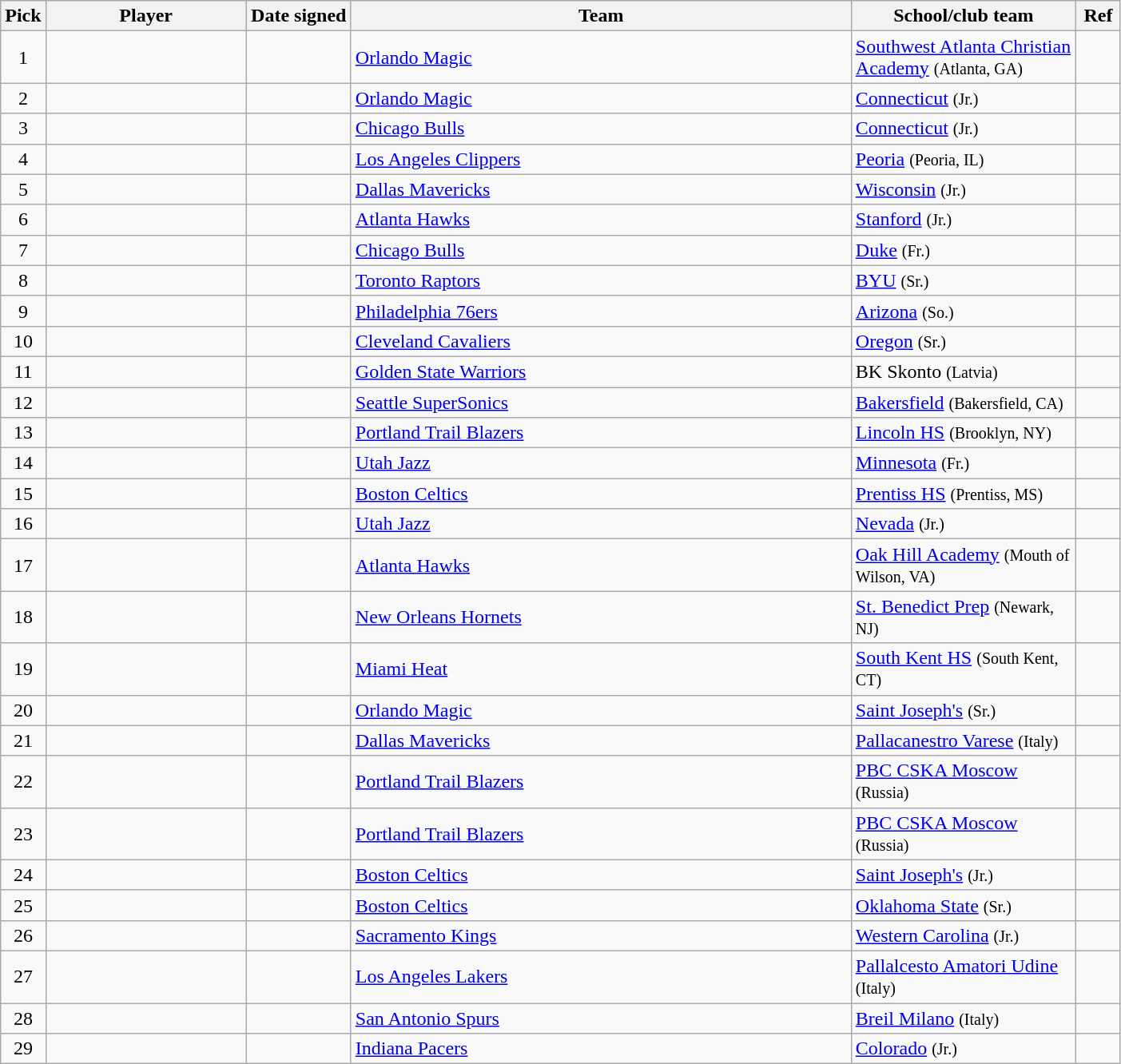<table class="wikitable sortable" style="text-align:left">
<tr>
<th style="width:30px">Pick</th>
<th style="width:160px">Player</th>
<th style="width:80px">Date signed</th>
<th style="width:410px">Team</th>
<th style="width:180px">School/club team</th>
<th class="unsortable" style="width:30px">Ref</th>
</tr>
<tr>
<td align=center>1</td>
<td></td>
<td align=center></td>
<td><a href='#'>Orlando Magic</a></td>
<td><a href='#'>Southwest Atlanta Christian Academy</a> <small>(Atlanta, GA)</small></td>
<td align=center></td>
</tr>
<tr>
<td align=center>2</td>
<td></td>
<td align=center></td>
<td><a href='#'>Orlando Magic</a></td>
<td><a href='#'>Connecticut</a> <small>(Jr.)</small></td>
<td align=center></td>
</tr>
<tr>
<td align=center>3</td>
<td></td>
<td align=center></td>
<td><a href='#'>Chicago Bulls</a></td>
<td><a href='#'>Connecticut</a> <small>(Jr.)</small></td>
<td align=center></td>
</tr>
<tr>
<td align=center>4</td>
<td></td>
<td align=center></td>
<td><a href='#'>Los Angeles Clippers</a></td>
<td><a href='#'>Peoria</a> <small>(Peoria, IL)</small></td>
<td align=center></td>
</tr>
<tr>
<td align=center>5</td>
<td></td>
<td align=center></td>
<td><a href='#'>Dallas Mavericks</a></td>
<td><a href='#'>Wisconsin</a> <small>(Jr.)</small></td>
<td align=center></td>
</tr>
<tr>
<td align=center>6</td>
<td></td>
<td align=center></td>
<td><a href='#'>Atlanta Hawks</a></td>
<td><a href='#'>Stanford</a> <small>(Jr.)</small></td>
<td align=center></td>
</tr>
<tr>
<td align=center>7</td>
<td></td>
<td align=center></td>
<td><a href='#'>Chicago Bulls</a></td>
<td><a href='#'>Duke</a> <small>(Fr.)</small></td>
<td align=center></td>
</tr>
<tr>
<td align=center>8</td>
<td></td>
<td align=center></td>
<td><a href='#'>Toronto Raptors</a></td>
<td><a href='#'>BYU</a> <small>(Sr.)</small></td>
<td align=center></td>
</tr>
<tr>
<td align=center>9</td>
<td></td>
<td align=center></td>
<td><a href='#'>Philadelphia 76ers</a></td>
<td><a href='#'>Arizona</a> <small>(So.)</small></td>
<td align=center></td>
</tr>
<tr>
<td align=center>10</td>
<td></td>
<td align=center></td>
<td><a href='#'>Cleveland Cavaliers</a></td>
<td><a href='#'>Oregon</a> <small>(Sr.)</small></td>
<td align=center></td>
</tr>
<tr>
<td align=center>11</td>
<td></td>
<td align=center></td>
<td><a href='#'>Golden State Warriors</a></td>
<td>BK Skonto <small>(Latvia)</small></td>
<td align=center></td>
</tr>
<tr>
<td align=center>12</td>
<td></td>
<td align=center></td>
<td><a href='#'>Seattle SuperSonics</a></td>
<td><a href='#'>Bakersfield</a> <small>(Bakersfield, CA)</small></td>
<td align=center></td>
</tr>
<tr>
<td align=center>13</td>
<td></td>
<td align=center></td>
<td><a href='#'>Portland Trail Blazers</a></td>
<td><a href='#'>Lincoln HS</a> <small>(Brooklyn, NY)</small></td>
<td align=center></td>
</tr>
<tr>
<td align=center>14</td>
<td></td>
<td align=center></td>
<td><a href='#'>Utah Jazz</a></td>
<td><a href='#'>Minnesota</a> <small>(Fr.)</small></td>
<td align=center></td>
</tr>
<tr>
<td align=center>15</td>
<td></td>
<td align=center></td>
<td><a href='#'>Boston Celtics</a></td>
<td><a href='#'>Prentiss HS</a> <small>(Prentiss, MS)</small></td>
<td align=center></td>
</tr>
<tr>
<td align=center>16</td>
<td></td>
<td align=center></td>
<td><a href='#'>Utah Jazz</a></td>
<td><a href='#'>Nevada</a> <small>(Jr.)</small></td>
<td align=center></td>
</tr>
<tr>
<td align=center>17</td>
<td></td>
<td align=center></td>
<td><a href='#'>Atlanta Hawks</a></td>
<td><a href='#'>Oak Hill Academy</a> <small>(Mouth of Wilson, VA)</small></td>
<td align=center></td>
</tr>
<tr>
<td align=center>18</td>
<td></td>
<td align=center></td>
<td><a href='#'>New Orleans Hornets</a></td>
<td><a href='#'>St. Benedict Prep</a> <small>(Newark, NJ)</small></td>
<td align=center></td>
</tr>
<tr>
<td align=center>19</td>
<td></td>
<td align=center></td>
<td><a href='#'>Miami Heat</a></td>
<td><a href='#'>South Kent HS</a> <small>(South Kent, CT)</small></td>
<td align=center></td>
</tr>
<tr>
<td align=center>20</td>
<td></td>
<td align=center></td>
<td><a href='#'>Orlando Magic</a></td>
<td><a href='#'>Saint Joseph's</a> <small>(Sr.)</small></td>
<td align=center></td>
</tr>
<tr>
<td align=center>21</td>
<td></td>
<td align=center></td>
<td><a href='#'>Dallas Mavericks</a></td>
<td><a href='#'>Pallacanestro Varese</a> <small>(Italy)</small></td>
<td align=center></td>
</tr>
<tr>
<td align=center>22</td>
<td></td>
<td align=center></td>
<td><a href='#'>Portland Trail Blazers</a></td>
<td><a href='#'>PBC CSKA Moscow</a> <small>(Russia)</small></td>
<td align=center></td>
</tr>
<tr>
<td align=center>23</td>
<td></td>
<td align=center></td>
<td><a href='#'>Portland Trail Blazers</a></td>
<td><a href='#'>PBC CSKA Moscow</a> <small>(Russia)</small></td>
<td align=center></td>
</tr>
<tr>
<td align=center>24</td>
<td></td>
<td align=center></td>
<td><a href='#'>Boston Celtics</a></td>
<td><a href='#'>Saint Joseph's</a> <small>(Jr.)</small></td>
<td align=center></td>
</tr>
<tr>
<td align=center>25</td>
<td></td>
<td align=center></td>
<td><a href='#'>Boston Celtics</a></td>
<td><a href='#'>Oklahoma State</a> <small>(Sr.)</small></td>
<td align=center></td>
</tr>
<tr>
<td align=center>26</td>
<td></td>
<td align=center></td>
<td><a href='#'>Sacramento Kings</a></td>
<td><a href='#'>Western Carolina</a> <small>(Jr.)</small></td>
<td align=center></td>
</tr>
<tr>
<td align=center>27</td>
<td></td>
<td align=center></td>
<td><a href='#'>Los Angeles Lakers</a></td>
<td><a href='#'>Pallalcesto Amatori Udine</a> <small>(Italy)</small></td>
<td align=center></td>
</tr>
<tr>
<td align=center>28</td>
<td></td>
<td align=center></td>
<td><a href='#'>San Antonio Spurs</a></td>
<td><a href='#'>Breil Milano</a> <small>(Italy)</small></td>
<td align=center></td>
</tr>
<tr>
<td align=center>29</td>
<td></td>
<td align=center></td>
<td><a href='#'>Indiana Pacers</a></td>
<td><a href='#'>Colorado</a> <small>(Jr.)</small></td>
<td align=center></td>
</tr>
</table>
